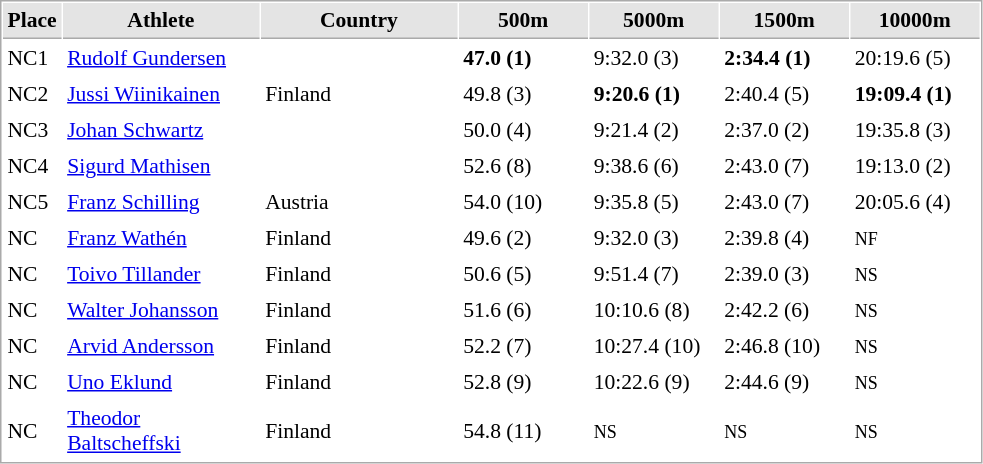<table cellspacing="1" cellpadding="3" style="border:1px solid #AAAAAA;font-size:90%">
<tr bgcolor="#E4E4E4">
<th style="border-bottom:1px solid #AAAAAA" width=15>Place</th>
<th style="border-bottom:1px solid #AAAAAA" width=125>Athlete</th>
<th style="border-bottom:1px solid #AAAAAA" width=125>Country</th>
<th style="border-bottom:1px solid #AAAAAA" width=80>500m</th>
<th style="border-bottom:1px solid #AAAAAA" width=80>5000m</th>
<th style="border-bottom:1px solid #AAAAAA" width=80>1500m</th>
<th style="border-bottom:1px solid #AAAAAA" width=80>10000m</th>
</tr>
<tr>
<td>NC1</td>
<td><a href='#'>Rudolf Gundersen</a></td>
<td></td>
<td><strong>47.0 (1)</strong></td>
<td>9:32.0 (3)</td>
<td><strong>2:34.4 (1)</strong></td>
<td>20:19.6 (5)</td>
</tr>
<tr>
<td>NC2</td>
<td><a href='#'>Jussi Wiinikainen</a></td>
<td> Finland</td>
<td>49.8 (3)</td>
<td><strong>9:20.6 (1)</strong></td>
<td>2:40.4 (5)</td>
<td><strong>19:09.4 (1)</strong></td>
</tr>
<tr>
<td>NC3</td>
<td><a href='#'>Johan Schwartz</a></td>
<td></td>
<td>50.0 (4)</td>
<td>9:21.4 (2)</td>
<td>2:37.0 (2)</td>
<td>19:35.8 (3)</td>
</tr>
<tr>
<td>NC4</td>
<td><a href='#'>Sigurd Mathisen</a></td>
<td></td>
<td>52.6 (8)</td>
<td>9:38.6 (6)</td>
<td>2:43.0 (7)</td>
<td>19:13.0 (2)</td>
</tr>
<tr>
<td>NC5</td>
<td><a href='#'>Franz Schilling</a></td>
<td> Austria</td>
<td>54.0 (10)</td>
<td>9:35.8 (5)</td>
<td>2:43.0 (7)</td>
<td>20:05.6 (4)</td>
</tr>
<tr>
<td>NC</td>
<td><a href='#'>Franz Wathén</a></td>
<td> Finland</td>
<td>49.6 (2)</td>
<td>9:32.0 (3)</td>
<td>2:39.8 (4)</td>
<td><small>NF</small></td>
</tr>
<tr>
<td>NC</td>
<td><a href='#'>Toivo Tillander</a></td>
<td> Finland</td>
<td>50.6 (5)</td>
<td>9:51.4 (7)</td>
<td>2:39.0 (3)</td>
<td><small>NS</small></td>
</tr>
<tr>
<td>NC</td>
<td><a href='#'>Walter Johansson</a></td>
<td> Finland</td>
<td>51.6 (6)</td>
<td>10:10.6 (8)</td>
<td>2:42.2 (6)</td>
<td><small>NS</small></td>
</tr>
<tr>
<td>NC</td>
<td><a href='#'>Arvid Andersson</a></td>
<td> Finland</td>
<td>52.2 (7)</td>
<td>10:27.4 (10)</td>
<td>2:46.8 (10)</td>
<td><small>NS</small></td>
</tr>
<tr>
<td>NC</td>
<td><a href='#'>Uno Eklund</a></td>
<td> Finland</td>
<td>52.8 (9)</td>
<td>10:22.6 (9)</td>
<td>2:44.6 (9)</td>
<td><small>NS</small></td>
</tr>
<tr>
<td>NC</td>
<td><a href='#'>Theodor Baltscheffski</a></td>
<td> Finland</td>
<td>54.8 (11)</td>
<td><small>NS</small></td>
<td><small>NS</small></td>
<td><small>NS</small></td>
</tr>
</table>
